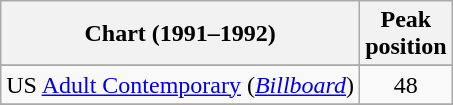<table class="wikitable sortable">
<tr>
<th align="left">Chart (1991–1992)</th>
<th align="center">Peak<br>position</th>
</tr>
<tr>
</tr>
<tr>
<td>US <a href='#'>Adult Contemporary</a> (<em><a href='#'>Billboard</a></em>)</td>
<td align="center">48</td>
</tr>
<tr>
</tr>
</table>
